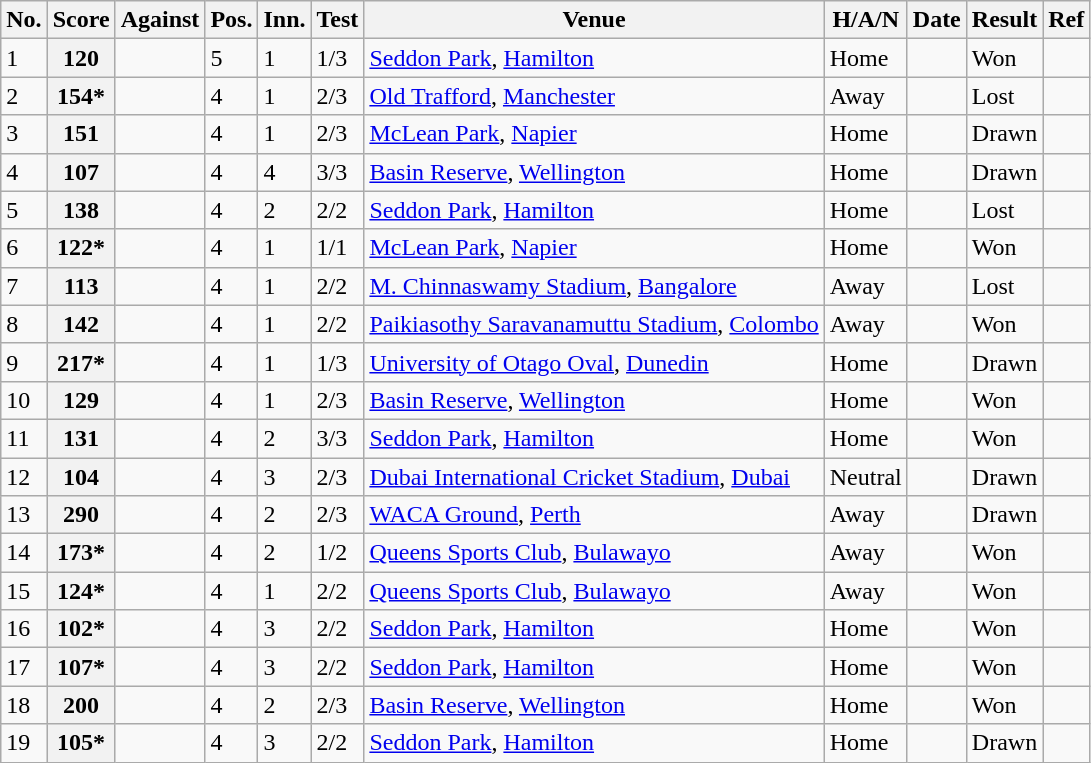<table class="wikitable plainrowheaders sortable">
<tr>
<th>No.</th>
<th>Score</th>
<th>Against</th>
<th>Pos.</th>
<th>Inn.</th>
<th>Test</th>
<th>Venue</th>
<th>H/A/N</th>
<th>Date</th>
<th>Result</th>
<th scope="col" class="unsortable">Ref</th>
</tr>
<tr>
<td>1</td>
<th scope="row"> 120</th>
<td></td>
<td>5</td>
<td>1</td>
<td>1/3</td>
<td><a href='#'>Seddon Park</a>, <a href='#'>Hamilton</a></td>
<td>Home</td>
<td></td>
<td>Won</td>
<td></td>
</tr>
<tr>
<td>2</td>
<th scope="row"> 154*</th>
<td></td>
<td>4</td>
<td>1</td>
<td>2/3</td>
<td><a href='#'>Old Trafford</a>, <a href='#'>Manchester</a></td>
<td>Away</td>
<td></td>
<td>Lost</td>
<td></td>
</tr>
<tr>
<td>3</td>
<th scope="row"> 151</th>
<td></td>
<td>4</td>
<td>1</td>
<td>2/3</td>
<td><a href='#'>McLean Park</a>, <a href='#'>Napier</a></td>
<td>Home</td>
<td></td>
<td>Drawn</td>
<td></td>
</tr>
<tr>
<td>4</td>
<th scope="row"> 107</th>
<td></td>
<td>4</td>
<td>4</td>
<td>3/3</td>
<td><a href='#'>Basin Reserve</a>, <a href='#'>Wellington</a></td>
<td>Home</td>
<td></td>
<td>Drawn</td>
<td></td>
</tr>
<tr>
<td>5</td>
<th scope="row"> 138</th>
<td></td>
<td>4</td>
<td>2</td>
<td>2/2</td>
<td><a href='#'>Seddon Park</a>, <a href='#'>Hamilton</a></td>
<td>Home</td>
<td></td>
<td>Lost</td>
<td></td>
</tr>
<tr>
<td>6</td>
<th scope="row"> 122*</th>
<td></td>
<td>4</td>
<td>1</td>
<td>1/1</td>
<td><a href='#'>McLean Park</a>, <a href='#'>Napier</a></td>
<td>Home</td>
<td></td>
<td>Won</td>
<td></td>
</tr>
<tr>
<td>7</td>
<th scope="row"> 113</th>
<td></td>
<td>4</td>
<td>1</td>
<td>2/2</td>
<td><a href='#'>M. Chinnaswamy Stadium</a>, <a href='#'>Bangalore</a></td>
<td>Away</td>
<td></td>
<td>Lost</td>
<td></td>
</tr>
<tr>
<td>8</td>
<th scope="row"> 142 </th>
<td></td>
<td>4</td>
<td>1</td>
<td>2/2</td>
<td><a href='#'>Paikiasothy Saravanamuttu Stadium</a>, <a href='#'>Colombo</a></td>
<td>Away</td>
<td></td>
<td>Won</td>
<td></td>
</tr>
<tr>
<td>9</td>
<th scope="row"> 217* </th>
<td></td>
<td>4</td>
<td>1</td>
<td>1/3</td>
<td><a href='#'>University of Otago Oval</a>, <a href='#'>Dunedin</a></td>
<td>Home</td>
<td></td>
<td>Drawn</td>
<td></td>
</tr>
<tr>
<td>10</td>
<th scope="row"> 129</th>
<td></td>
<td>4</td>
<td>1</td>
<td>2/3</td>
<td><a href='#'>Basin Reserve</a>, <a href='#'>Wellington</a></td>
<td>Home</td>
<td></td>
<td>Won</td>
<td></td>
</tr>
<tr>
<td>11</td>
<th scope="row"> 131 </th>
<td></td>
<td>4</td>
<td>2</td>
<td>3/3</td>
<td><a href='#'>Seddon Park</a>, <a href='#'>Hamilton</a></td>
<td>Home</td>
<td></td>
<td>Won</td>
<td></td>
</tr>
<tr>
<td>12</td>
<th scope="row"> 104 </th>
<td></td>
<td>4</td>
<td>3</td>
<td>2/3</td>
<td><a href='#'>Dubai International Cricket Stadium</a>, <a href='#'>Dubai</a></td>
<td>Neutral</td>
<td></td>
<td>Drawn</td>
<td></td>
</tr>
<tr>
<td>13</td>
<th scope="row"> 290 </th>
<td></td>
<td>4</td>
<td>2</td>
<td>2/3</td>
<td><a href='#'>WACA Ground</a>, <a href='#'>Perth</a></td>
<td>Away</td>
<td></td>
<td>Drawn</td>
<td></td>
</tr>
<tr>
<td>14</td>
<th scope="row"> 173* </th>
<td></td>
<td>4</td>
<td>2</td>
<td>1/2</td>
<td><a href='#'>Queens Sports Club</a>, <a href='#'>Bulawayo</a></td>
<td>Away</td>
<td></td>
<td>Won</td>
<td></td>
</tr>
<tr>
<td>15</td>
<th scope="row"> 124*</th>
<td></td>
<td>4</td>
<td>1</td>
<td>2/2</td>
<td><a href='#'>Queens Sports Club</a>, <a href='#'>Bulawayo</a></td>
<td>Away</td>
<td></td>
<td>Won</td>
<td></td>
</tr>
<tr>
<td>16</td>
<th scope="row"> 102*</th>
<td></td>
<td>4</td>
<td>3</td>
<td>2/2</td>
<td><a href='#'>Seddon Park</a>, <a href='#'>Hamilton</a></td>
<td>Home</td>
<td></td>
<td>Won</td>
<td></td>
</tr>
<tr>
<td>17</td>
<th scope="row"> 107* </th>
<td></td>
<td>4</td>
<td>3</td>
<td>2/2</td>
<td><a href='#'>Seddon Park</a>, <a href='#'>Hamilton</a></td>
<td>Home</td>
<td></td>
<td>Won</td>
<td></td>
</tr>
<tr>
<td>18</td>
<th scope="row"> 200 </th>
<td></td>
<td>4</td>
<td>2</td>
<td>2/3</td>
<td><a href='#'>Basin Reserve</a>, <a href='#'>Wellington</a></td>
<td>Home</td>
<td></td>
<td>Won</td>
<td></td>
</tr>
<tr>
<td>19</td>
<th scope="row"> 105*</th>
<td></td>
<td>4</td>
<td>3</td>
<td>2/2</td>
<td><a href='#'>Seddon Park</a>, <a href='#'>Hamilton</a></td>
<td>Home</td>
<td></td>
<td>Drawn</td>
<td></td>
</tr>
</table>
